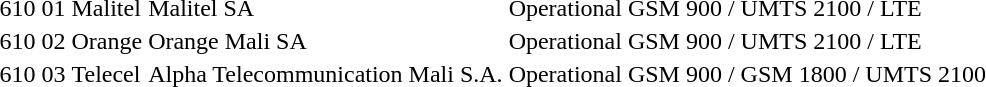<table>
<tr>
<td>610</td>
<td>01</td>
<td>Malitel</td>
<td>Malitel SA</td>
<td>Operational</td>
<td>GSM 900 / UMTS 2100 / LTE</td>
<td></td>
</tr>
<tr>
<td>610</td>
<td>02</td>
<td>Orange</td>
<td>Orange Mali SA</td>
<td>Operational</td>
<td>GSM 900 / UMTS 2100 / LTE</td>
<td></td>
</tr>
<tr>
<td>610</td>
<td>03</td>
<td>Telecel</td>
<td>Alpha Telecommunication Mali S.A.</td>
<td>Operational</td>
<td>GSM 900 / GSM 1800 / UMTS 2100</td>
<td></td>
</tr>
</table>
